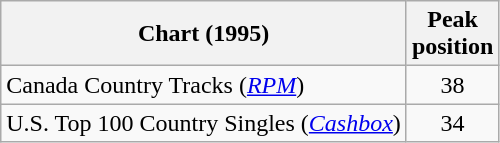<table class="wikitable sortable">
<tr>
<th align="left">Chart (1995)</th>
<th align="center">Peak<br>position</th>
</tr>
<tr>
<td>Canada Country Tracks (<em><a href='#'>RPM</a></em>)</td>
<td align=center>38</td>
</tr>
<tr>
<td>U.S. Top 100 Country Singles (<em><a href='#'>Cashbox</a></em>)</td>
<td align=center>34</td>
</tr>
</table>
